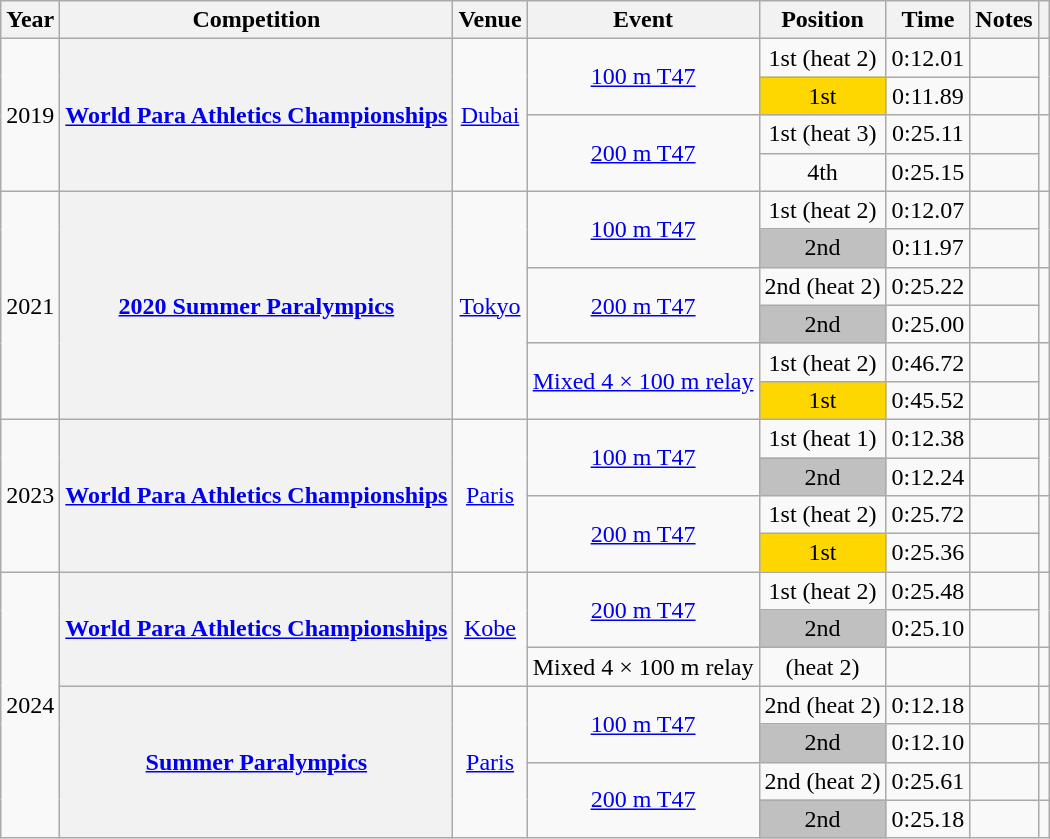<table class="wikitable sortable" style="text-align: center;">
<tr>
<th scope="col">Year</th>
<th scope="col">Competition</th>
<th scope="col">Venue</th>
<th scope="col">Event</th>
<th scope="col">Position</th>
<th scope="col">Time</th>
<th scope="row" class="unsortable">Notes</th>
<th scope="row" class="unsortable"></th>
</tr>
<tr>
<td rowspan="4">2019</td>
<th scope="row" rowspan="4"><a href='#'>World Para Athletics Championships</a></th>
<td rowspan="4"><a href='#'>Dubai</a></td>
<td rowspan="2"><a href='#'>100 m T47</a></td>
<td>1st (heat 2)</td>
<td>0:12.01</td>
<td></td>
<td rowspan="2"></td>
</tr>
<tr>
<td style="background-color: gold;">1st</td>
<td>0:11.89</td>
<td></td>
</tr>
<tr>
<td rowspan="2"><a href='#'>200 m T47</a></td>
<td>1st (heat 3)</td>
<td>0:25.11</td>
<td></td>
<td rowspan="2"></td>
</tr>
<tr>
<td>4th</td>
<td>0:25.15</td>
<td></td>
</tr>
<tr>
<td rowspan="6">2021</td>
<th scope="row" rowspan="6"><a href='#'>2020 Summer Paralympics</a></th>
<td rowspan="6"><a href='#'>Tokyo</a></td>
<td rowspan="2"><a href='#'>100 m T47</a></td>
<td>1st (heat 2)</td>
<td>0:12.07</td>
<td></td>
<td rowspan="2"></td>
</tr>
<tr>
<td style="background-color: silver;">2nd</td>
<td>0:11.97</td>
<td></td>
</tr>
<tr>
<td rowspan="2"><a href='#'>200 m T47</a></td>
<td>2nd (heat 2)</td>
<td>0:25.22</td>
<td></td>
<td rowspan="2"></td>
</tr>
<tr>
<td style="background-color: silver;">2nd</td>
<td>0:25.00</td>
<td></td>
</tr>
<tr>
<td rowspan="2"><a href='#'>Mixed 4 × 100 m relay</a></td>
<td>1st (heat 2)</td>
<td>0:46.72</td>
<td></td>
<td rowspan="2"></td>
</tr>
<tr>
<td style="background-color: gold;">1st</td>
<td>0:45.52</td>
<td></td>
</tr>
<tr>
<td rowspan="4">2023</td>
<th scope="row" rowspan="4"><a href='#'>World Para Athletics Championships</a></th>
<td rowspan="4"><a href='#'>Paris</a></td>
<td rowspan="2"><a href='#'>100 m T47</a></td>
<td>1st (heat 1)</td>
<td>0:12.38</td>
<td></td>
<td rowspan="2"></td>
</tr>
<tr>
<td style="background-color: silver;">2nd</td>
<td>0:12.24</td>
<td></td>
</tr>
<tr>
<td rowspan="2"><a href='#'>200 m T47</a></td>
<td>1st (heat 2)</td>
<td>0:25.72</td>
<td></td>
<td rowspan="2"></td>
</tr>
<tr>
<td style="background-color: gold;">1st</td>
<td>0:25.36</td>
<td></td>
</tr>
<tr>
<td rowspan="7">2024</td>
<th rowspan="3" scope="row"><a href='#'>World Para Athletics Championships</a></th>
<td rowspan="3"><a href='#'>Kobe</a></td>
<td rowspan="2"><a href='#'>200 m T47</a></td>
<td>1st (heat 2)</td>
<td>0:25.48</td>
<td></td>
<td rowspan="2"></td>
</tr>
<tr>
<td style="background-color: silver;">2nd</td>
<td>0:25.10</td>
<td></td>
</tr>
<tr>
<td>Mixed 4 × 100 m relay</td>
<td> (heat 2)</td>
<td></td>
<td></td>
<td></td>
</tr>
<tr>
<th rowspan="4" scope="row"><a href='#'>Summer Paralympics</a></th>
<td rowspan="4"><a href='#'>Paris</a></td>
<td rowspan="2"><a href='#'>100 m T47</a></td>
<td>2nd (heat 2)</td>
<td>0:12.18</td>
<td></td>
<td></td>
</tr>
<tr>
<td style="background-color: silver;">2nd</td>
<td>0:12.10</td>
<td></td>
<td></td>
</tr>
<tr>
<td rowspan="2"><a href='#'>200 m T47</a></td>
<td>2nd (heat 2)</td>
<td>0:25.61</td>
<td></td>
<td></td>
</tr>
<tr>
<td style="background-color: silver;">2nd</td>
<td>0:25.18</td>
<td></td>
<td></td>
</tr>
</table>
